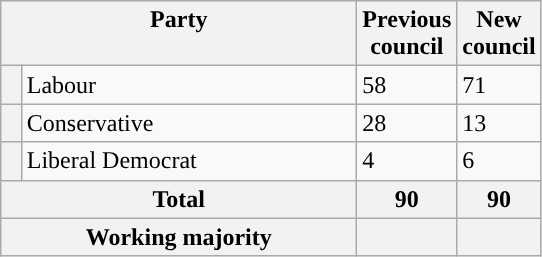<table class="wikitable">
<tr>
<th valign=top colspan="2" style="width: 230px">Party</th>
<th valign=top style="width: 30px">Previous council</th>
<th valign=top style="width: 30px">New council</th>
</tr>
<tr>
<th style="background-color: "></th>
<td>Labour</td>
<td>58</td>
<td>71</td>
</tr>
<tr>
<th style="background-color: "></th>
<td>Conservative</td>
<td>28</td>
<td>13</td>
</tr>
<tr>
<th style="background-color: "></th>
<td>Liberal Democrat</td>
<td>4</td>
<td>6</td>
</tr>
<tr>
<th colspan=2>Total</th>
<th style="text-align: center">90</th>
<th colspan=3>90</th>
</tr>
<tr>
<th colspan=2>Working majority</th>
<th></th>
<th></th>
</tr>
</table>
